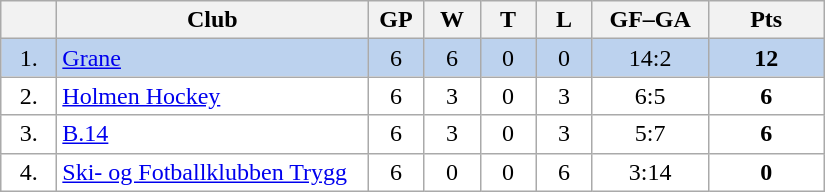<table class="wikitable">
<tr>
<th width="30"></th>
<th width="200">Club</th>
<th width="30">GP</th>
<th width="30">W</th>
<th width="30">T</th>
<th width="30">L</th>
<th width="70">GF–GA</th>
<th width="70">Pts</th>
</tr>
<tr bgcolor="#BCD2EE" align="center">
<td>1.</td>
<td align="left"><a href='#'>Grane</a></td>
<td>6</td>
<td>6</td>
<td>0</td>
<td>0</td>
<td>14:2</td>
<td><strong>12</strong></td>
</tr>
<tr bgcolor="#FFFFFF" align="center">
<td>2.</td>
<td align="left"><a href='#'>Holmen Hockey</a></td>
<td>6</td>
<td>3</td>
<td>0</td>
<td>3</td>
<td>6:5</td>
<td><strong>6</strong></td>
</tr>
<tr bgcolor="#FFFFFF" align="center">
<td>3.</td>
<td align="left"><a href='#'>B.14</a></td>
<td>6</td>
<td>3</td>
<td>0</td>
<td>3</td>
<td>5:7</td>
<td><strong>6</strong></td>
</tr>
<tr bgcolor="#FFFFFF" align="center">
<td>4.</td>
<td align="left"><a href='#'>Ski- og Fotballklubben Trygg</a></td>
<td>6</td>
<td>0</td>
<td>0</td>
<td>6</td>
<td>3:14</td>
<td><strong>0</strong></td>
</tr>
</table>
